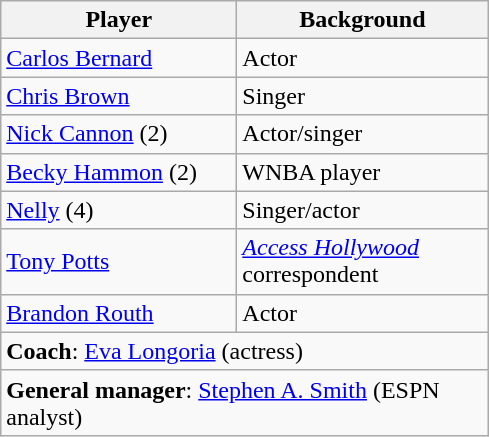<table class="wikitable">
<tr>
<th width=150>Player</th>
<th width=160>Background</th>
</tr>
<tr>
<td><a href='#'>Carlos Bernard</a></td>
<td>Actor</td>
</tr>
<tr>
<td><a href='#'>Chris Brown</a></td>
<td>Singer</td>
</tr>
<tr>
<td><a href='#'>Nick Cannon</a> (2)</td>
<td>Actor/singer</td>
</tr>
<tr>
<td><a href='#'>Becky Hammon</a> (2)</td>
<td>WNBA player</td>
</tr>
<tr>
<td><a href='#'>Nelly</a> (4)</td>
<td>Singer/actor</td>
</tr>
<tr>
<td><a href='#'>Tony Potts</a></td>
<td><em><a href='#'>Access Hollywood</a></em> correspondent</td>
</tr>
<tr>
<td><a href='#'>Brandon Routh</a></td>
<td>Actor</td>
</tr>
<tr>
<td colspan="3"><strong>Coach</strong>: <a href='#'>Eva Longoria</a> (actress)</td>
</tr>
<tr>
<td colspan="3"><strong>General manager</strong>: <a href='#'>Stephen A. Smith</a> (ESPN analyst)</td>
</tr>
</table>
